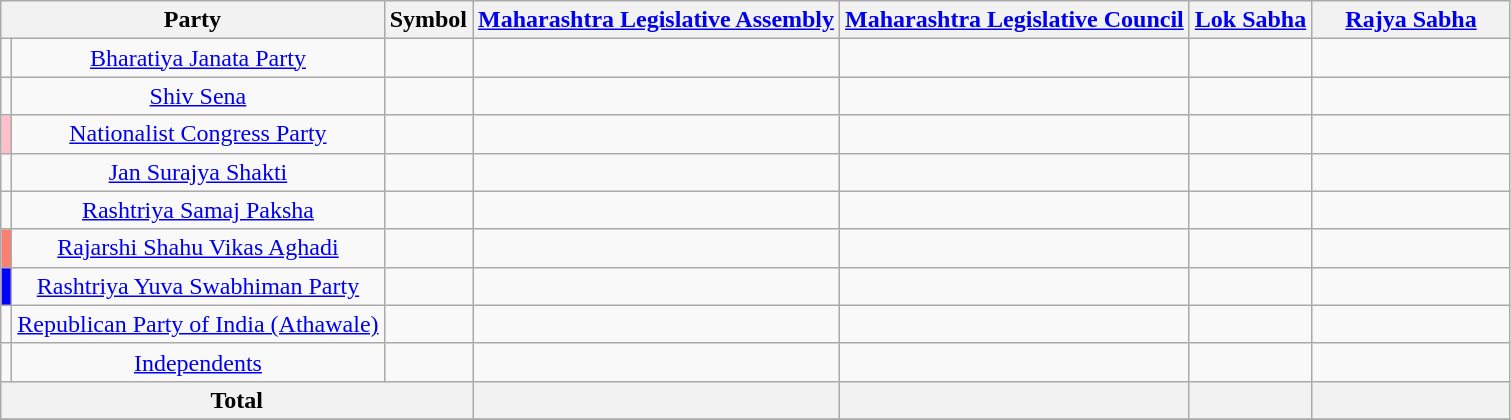<table class="wikitable sortable" style="text-align: center;">
<tr>
<th colspan=2>Party</th>
<th>Symbol</th>
<th><a href='#'>Maharashtra Legislative Assembly</a></th>
<th><a href='#'>Maharashtra Legislative Council</a></th>
<th><a href='#'>Lok Sabha</a></th>
<th style="width:125px;"><a href='#'>Rajya Sabha</a></th>
</tr>
<tr>
<td bgcolor=></td>
<td><a href='#'>Bharatiya Janata Party</a></td>
<td></td>
<td></td>
<td></td>
<td></td>
<td></td>
</tr>
<tr>
<td bgcolor=></td>
<td><a href='#'>Shiv Sena</a></td>
<td></td>
<td></td>
<td></td>
<td></td>
<td></td>
</tr>
<tr>
<td bgcolor=#FFC0CB></td>
<td><a href='#'>Nationalist Congress Party</a></td>
<td></td>
<td></td>
<td></td>
<td></td>
<td></td>
</tr>
<tr>
<td bgcolor=></td>
<td><a href='#'>Jan Surajya Shakti</a></td>
<td></td>
<td></td>
<td></td>
<td></td>
<td></td>
</tr>
<tr>
<td bgcolor=></td>
<td><a href='#'>Rashtriya Samaj Paksha</a></td>
<td></td>
<td></td>
<td></td>
<td></td>
<td></td>
</tr>
<tr>
<td bgcolor=Salmon></td>
<td><a href='#'>Rajarshi Shahu Vikas Aghadi</a></td>
<td></td>
<td></td>
<td></td>
<td></td>
<td></td>
</tr>
<tr>
<td bgcolor=blue></td>
<td><a href='#'>Rashtriya Yuva Swabhiman Party</a></td>
<td></td>
<td></td>
<td></td>
<td></td>
<td></td>
</tr>
<tr>
<td bgcolor=></td>
<td><a href='#'>Republican Party of India (Athawale)</a></td>
<td></td>
<td></td>
<td></td>
<td></td>
<td></td>
</tr>
<tr>
<td bgcolor=></td>
<td><a href='#'>Independents</a></td>
<td></td>
<td></td>
<td></td>
<td></td>
<td></td>
</tr>
<tr>
<th colspan="3"><strong>Total</strong></th>
<th></th>
<th></th>
<th></th>
<th></th>
</tr>
<tr>
</tr>
</table>
